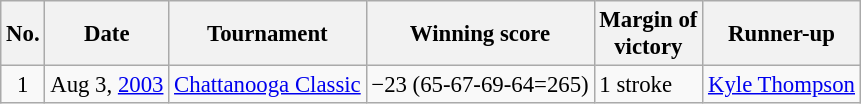<table class="wikitable" style="font-size:95%;">
<tr>
<th>No.</th>
<th>Date</th>
<th>Tournament</th>
<th>Winning score</th>
<th>Margin of<br>victory</th>
<th>Runner-up</th>
</tr>
<tr>
<td align=center>1</td>
<td align=right>Aug 3, <a href='#'>2003</a></td>
<td><a href='#'>Chattanooga Classic</a></td>
<td>−23 (65-67-69-64=265)</td>
<td>1 stroke</td>
<td> <a href='#'>Kyle Thompson</a></td>
</tr>
</table>
